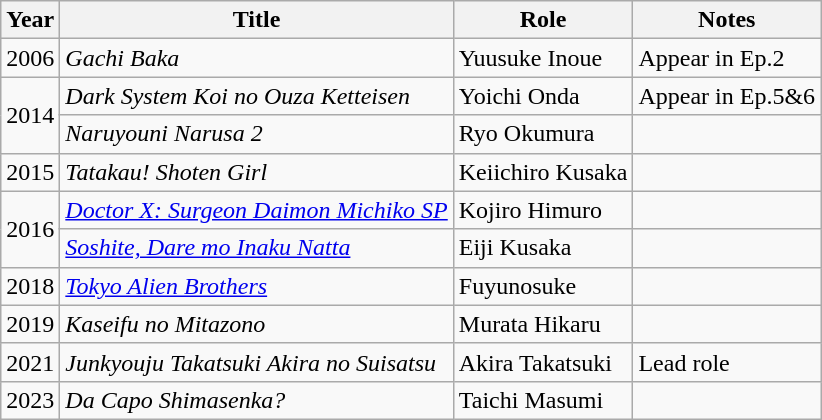<table class="wikitable">
<tr>
<th>Year</th>
<th>Title</th>
<th>Role</th>
<th>Notes</th>
</tr>
<tr>
<td>2006</td>
<td><em>Gachi Baka</em></td>
<td>Yuusuke Inoue</td>
<td>Appear in Ep.2</td>
</tr>
<tr>
<td rowspan="2">2014</td>
<td><em>Dark System Koi no Ouza Ketteisen</em></td>
<td>Yoichi Onda</td>
<td>Appear in Ep.5&6</td>
</tr>
<tr>
<td><em>Naruyouni Narusa 2</em></td>
<td>Ryo Okumura</td>
<td></td>
</tr>
<tr>
<td>2015</td>
<td><em>Tatakau! Shoten Girl</em></td>
<td>Keiichiro Kusaka</td>
<td></td>
</tr>
<tr>
<td rowspan="2">2016</td>
<td><em><a href='#'>Doctor X: Surgeon Daimon Michiko SP</a></em></td>
<td>Kojiro Himuro</td>
<td></td>
</tr>
<tr>
<td><em><a href='#'>Soshite, Dare mo Inaku Natta</a></em></td>
<td>Eiji Kusaka</td>
<td></td>
</tr>
<tr>
<td>2018</td>
<td><em><a href='#'>Tokyo Alien Brothers</a></em></td>
<td>Fuyunosuke</td>
<td></td>
</tr>
<tr>
<td>2019</td>
<td><em>Kaseifu no Mitazono</em></td>
<td>Murata Hikaru</td>
<td></td>
</tr>
<tr>
<td>2021</td>
<td><em>Junkyouju Takatsuki Akira no Suisatsu</em></td>
<td>Akira Takatsuki</td>
<td>Lead role</td>
</tr>
<tr>
<td>2023</td>
<td><em>Da Capo Shimasenka?</em></td>
<td>Taichi Masumi</td>
<td></td>
</tr>
</table>
